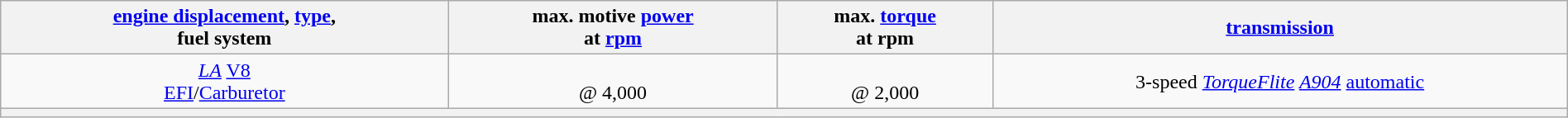<table class="wikitable" style="text-align:center; width:100%;">
<tr>
<th><a href='#'>engine displacement</a>, <a href='#'>type</a>,<br>fuel system</th>
<th>max. motive <a href='#'>power</a><br>at <a href='#'>rpm</a><br></th>
<th>max. <a href='#'>torque</a><br>at rpm</th>
<th><a href='#'>transmission</a></th>
</tr>
<tr>
<td> <em><a href='#'>LA</a></em> <a href='#'>V8</a><br><a href='#'>EFI</a>/<a href='#'>Carburetor</a></td>
<td><br>@ 4,000</td>
<td><br>@ 2,000</td>
<td>3-speed <em><a href='#'>TorqueFlite</a> <a href='#'>A904</a></em> <a href='#'>automatic</a></td>
</tr>
<tr>
<th colspan=4></th>
</tr>
</table>
